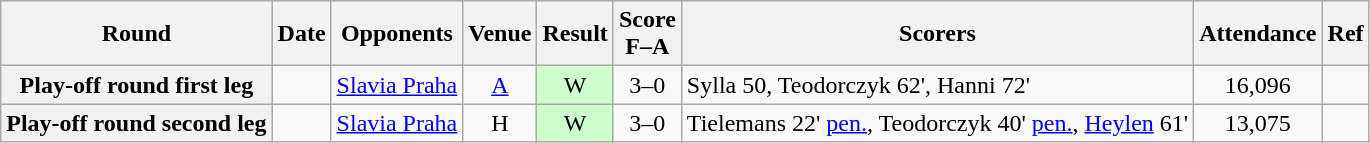<table class="wikitable plainrowheaders sortable" style="text-align:center">
<tr>
<th scope="col">Round</th>
<th scope="col">Date</th>
<th scope="col">Opponents</th>
<th scope="col">Venue</th>
<th scope="col">Result</th>
<th scope="col">Score<br>F–A</th>
<th scope="col" class="unsortable">Scorers</th>
<th scope="col">Attendance</th>
<th scope="col" class="unsortable">Ref</th>
</tr>
<tr>
<th scope="row">Play-off round first leg</th>
<td align="left"></td>
<td align="left"><a href='#'>Slavia Praha</a></td>
<td><a href='#'>A</a></td>
<td style="background-color:#CCFFCC">W</td>
<td>3–0</td>
<td align="left">Sylla 50, Teodorczyk 62', Hanni 72'</td>
<td>16,096</td>
<td></td>
</tr>
<tr>
<th scope="row">Play-off round second leg</th>
<td align="left"></td>
<td align="left"><a href='#'>Slavia Praha</a></td>
<td>H</td>
<td style="background-color:#CCFFCC">W</td>
<td>3–0</td>
<td align="left">Tielemans 22' <a href='#'>pen.</a>, Teodorczyk 40' <a href='#'>pen.</a>, <a href='#'>Heylen</a> 61'</td>
<td>13,075</td>
<td></td>
</tr>
</table>
